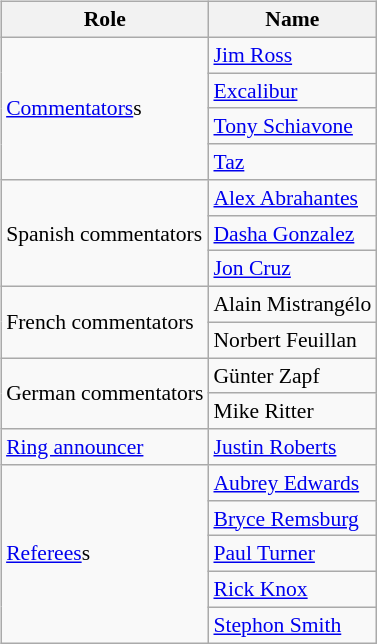<table class=wikitable style="font-size:90%; margin: 0.5em 0 0.5em 1em; float: right; clear: right;">
<tr>
<th>Role</th>
<th>Name</th>
</tr>
<tr>
<td rowspan=4><a href='#'>Commentators</a>s</td>
<td><a href='#'>Jim Ross</a> </td>
</tr>
<tr>
<td><a href='#'>Excalibur</a> </td>
</tr>
<tr>
<td><a href='#'>Tony Schiavone</a> </td>
</tr>
<tr>
<td><a href='#'>Taz</a> </td>
</tr>
<tr>
<td rowspan=3>Spanish commentators</td>
<td><a href='#'>Alex Abrahantes</a> </td>
</tr>
<tr>
<td><a href='#'>Dasha Gonzalez</a> </td>
</tr>
<tr>
<td><a href='#'>Jon Cruz</a> </td>
</tr>
<tr>
<td rowspan=2>French commentators</td>
<td>Alain Mistrangélo</td>
</tr>
<tr>
<td>Norbert Feuillan</td>
</tr>
<tr>
<td rowspan=2>German commentators</td>
<td>Günter Zapf</td>
</tr>
<tr>
<td>Mike Ritter</td>
</tr>
<tr>
<td rowspan=1><a href='#'>Ring announcer</a></td>
<td><a href='#'>Justin Roberts</a></td>
</tr>
<tr>
<td rowspan=5><a href='#'>Referees</a>s</td>
<td><a href='#'>Aubrey Edwards</a></td>
</tr>
<tr>
<td><a href='#'>Bryce Remsburg</a></td>
</tr>
<tr>
<td><a href='#'>Paul Turner</a></td>
</tr>
<tr>
<td><a href='#'>Rick Knox</a></td>
</tr>
<tr>
<td><a href='#'>Stephon Smith</a></td>
</tr>
</table>
